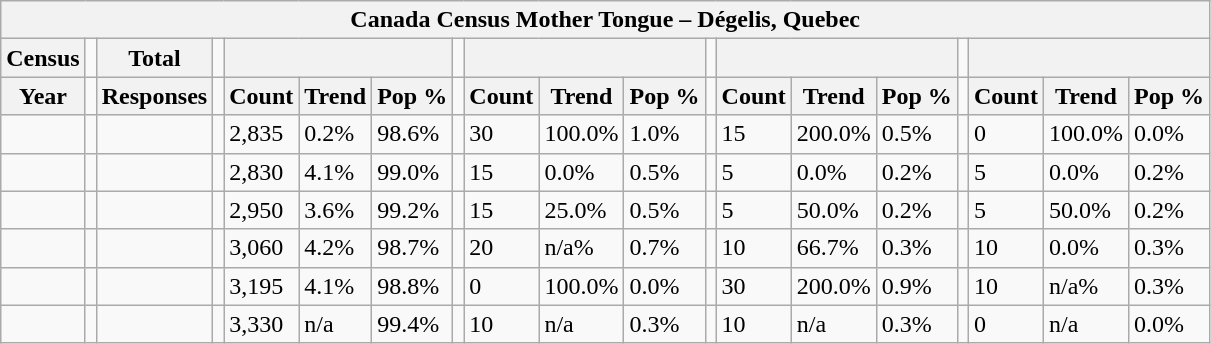<table class="wikitable">
<tr>
<th colspan="19">Canada Census Mother Tongue – Dégelis, Quebec</th>
</tr>
<tr>
<th>Census</th>
<td></td>
<th>Total</th>
<td colspan="1"></td>
<th colspan="3"></th>
<td colspan="1"></td>
<th colspan="3"></th>
<td colspan="1"></td>
<th colspan="3"></th>
<td colspan="1"></td>
<th colspan="3"></th>
</tr>
<tr>
<th>Year</th>
<td></td>
<th>Responses</th>
<td></td>
<th>Count</th>
<th>Trend</th>
<th>Pop %</th>
<td></td>
<th>Count</th>
<th>Trend</th>
<th>Pop %</th>
<td></td>
<th>Count</th>
<th>Trend</th>
<th>Pop %</th>
<td></td>
<th>Count</th>
<th>Trend</th>
<th>Pop %</th>
</tr>
<tr>
<td></td>
<td></td>
<td></td>
<td></td>
<td>2,835</td>
<td> 0.2%</td>
<td>98.6%</td>
<td></td>
<td>30</td>
<td> 100.0%</td>
<td>1.0%</td>
<td></td>
<td>15</td>
<td> 200.0%</td>
<td>0.5%</td>
<td></td>
<td>0</td>
<td> 100.0%</td>
<td>0.0%</td>
</tr>
<tr>
<td></td>
<td></td>
<td></td>
<td></td>
<td>2,830</td>
<td> 4.1%</td>
<td>99.0%</td>
<td></td>
<td>15</td>
<td> 0.0%</td>
<td>0.5%</td>
<td></td>
<td>5</td>
<td> 0.0%</td>
<td>0.2%</td>
<td></td>
<td>5</td>
<td> 0.0%</td>
<td>0.2%</td>
</tr>
<tr>
<td></td>
<td></td>
<td></td>
<td></td>
<td>2,950</td>
<td> 3.6%</td>
<td>99.2%</td>
<td></td>
<td>15</td>
<td> 25.0%</td>
<td>0.5%</td>
<td></td>
<td>5</td>
<td> 50.0%</td>
<td>0.2%</td>
<td></td>
<td>5</td>
<td> 50.0%</td>
<td>0.2%</td>
</tr>
<tr>
<td></td>
<td></td>
<td></td>
<td></td>
<td>3,060</td>
<td> 4.2%</td>
<td>98.7%</td>
<td></td>
<td>20</td>
<td> n/a%</td>
<td>0.7%</td>
<td></td>
<td>10</td>
<td> 66.7%</td>
<td>0.3%</td>
<td></td>
<td>10</td>
<td> 0.0%</td>
<td>0.3%</td>
</tr>
<tr>
<td></td>
<td></td>
<td></td>
<td></td>
<td>3,195</td>
<td> 4.1%</td>
<td>98.8%</td>
<td></td>
<td>0</td>
<td> 100.0%</td>
<td>0.0%</td>
<td></td>
<td>30</td>
<td> 200.0%</td>
<td>0.9%</td>
<td></td>
<td>10</td>
<td> n/a%</td>
<td>0.3%</td>
</tr>
<tr>
<td></td>
<td></td>
<td></td>
<td></td>
<td>3,330</td>
<td>n/a</td>
<td>99.4%</td>
<td></td>
<td>10</td>
<td>n/a</td>
<td>0.3%</td>
<td></td>
<td>10</td>
<td>n/a</td>
<td>0.3%</td>
<td></td>
<td>0</td>
<td>n/a</td>
<td>0.0%</td>
</tr>
</table>
